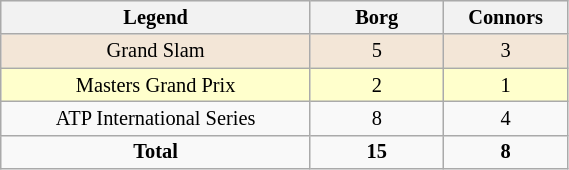<table class=wikitable style="font-size:85%;width:30%; vertical-align:top; text-align:center;">
<tr bgcolor="#eeeeee">
<th><strong>Legend</strong></th>
<th width=82><strong>Borg</strong></th>
<th><strong>Connors</strong></th>
</tr>
<tr style="background:#f3e6d7;">
<td>Grand Slam</td>
<td>5</td>
<td>3</td>
</tr>
<tr bgcolor="ffffcc">
<td>Masters Grand Prix</td>
<td>2</td>
<td>1</td>
</tr>
<tr>
<td>ATP International Series</td>
<td>8</td>
<td>4</td>
</tr>
<tr>
<td><strong>Total</strong></td>
<td><strong>15</strong></td>
<td><strong>8</strong></td>
</tr>
</table>
